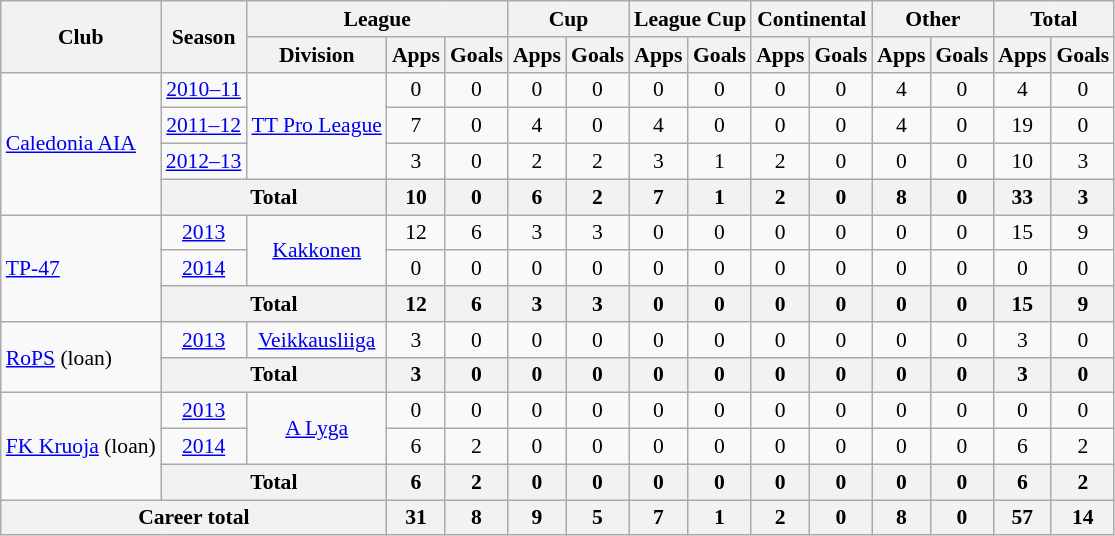<table class="wikitable" style="text-align: center; font-size:90%;">
<tr>
<th rowspan="2">Club</th>
<th rowspan="2">Season</th>
<th colspan="3">League</th>
<th colspan="2">Cup</th>
<th colspan="2">League Cup</th>
<th colspan="2">Continental</th>
<th colspan="2">Other</th>
<th colspan="2">Total</th>
</tr>
<tr>
<th>Division</th>
<th>Apps</th>
<th>Goals</th>
<th>Apps</th>
<th>Goals</th>
<th>Apps</th>
<th>Goals</th>
<th>Apps</th>
<th>Goals</th>
<th>Apps</th>
<th>Goals</th>
<th>Apps</th>
<th>Goals</th>
</tr>
<tr>
<td rowspan="4" align="left"><a href='#'>Caledonia AIA</a></td>
<td><a href='#'>2010–11</a></td>
<td rowspan="3"><a href='#'>TT Pro League</a></td>
<td>0</td>
<td>0</td>
<td>0</td>
<td>0</td>
<td>0</td>
<td>0</td>
<td>0</td>
<td>0</td>
<td>4</td>
<td>0</td>
<td>4</td>
<td>0</td>
</tr>
<tr>
<td><a href='#'>2011–12</a></td>
<td>7</td>
<td>0</td>
<td>4</td>
<td>0</td>
<td>4</td>
<td>0</td>
<td>0</td>
<td>0</td>
<td>4</td>
<td>0</td>
<td>19</td>
<td>0</td>
</tr>
<tr>
<td><a href='#'>2012–13</a></td>
<td>3</td>
<td>0</td>
<td>2</td>
<td>2</td>
<td>3</td>
<td>1</td>
<td>2</td>
<td>0</td>
<td>0</td>
<td>0</td>
<td>10</td>
<td>3</td>
</tr>
<tr>
<th colspan="2">Total</th>
<th>10</th>
<th>0</th>
<th>6</th>
<th>2</th>
<th>7</th>
<th>1</th>
<th>2</th>
<th>0</th>
<th>8</th>
<th>0</th>
<th>33</th>
<th>3</th>
</tr>
<tr>
<td rowspan="3" align="left"><a href='#'>TP-47</a></td>
<td><a href='#'>2013</a></td>
<td rowspan="2"><a href='#'>Kakkonen</a></td>
<td>12</td>
<td>6</td>
<td>3</td>
<td>3</td>
<td>0</td>
<td>0</td>
<td>0</td>
<td>0</td>
<td>0</td>
<td>0</td>
<td>15</td>
<td>9</td>
</tr>
<tr>
<td><a href='#'>2014</a></td>
<td>0</td>
<td>0</td>
<td>0</td>
<td>0</td>
<td>0</td>
<td>0</td>
<td>0</td>
<td>0</td>
<td>0</td>
<td>0</td>
<td>0</td>
<td>0</td>
</tr>
<tr>
<th colspan="2">Total</th>
<th>12</th>
<th>6</th>
<th>3</th>
<th>3</th>
<th>0</th>
<th>0</th>
<th>0</th>
<th>0</th>
<th>0</th>
<th>0</th>
<th>15</th>
<th>9</th>
</tr>
<tr>
<td rowspan="2" align="left"><a href='#'>RoPS</a> (loan)</td>
<td><a href='#'>2013</a></td>
<td rowspan="1"><a href='#'>Veikkausliiga</a></td>
<td>3</td>
<td>0</td>
<td>0</td>
<td>0</td>
<td>0</td>
<td>0</td>
<td>0</td>
<td>0</td>
<td>0</td>
<td>0</td>
<td>3</td>
<td>0</td>
</tr>
<tr>
<th colspan="2">Total</th>
<th>3</th>
<th>0</th>
<th>0</th>
<th>0</th>
<th>0</th>
<th>0</th>
<th>0</th>
<th>0</th>
<th>0</th>
<th>0</th>
<th>3</th>
<th>0</th>
</tr>
<tr>
<td rowspan="3" align="left"><a href='#'>FK Kruoja</a> (loan)</td>
<td><a href='#'>2013</a></td>
<td rowspan="2"><a href='#'>A Lyga</a></td>
<td>0</td>
<td>0</td>
<td>0</td>
<td>0</td>
<td>0</td>
<td>0</td>
<td>0</td>
<td>0</td>
<td>0</td>
<td>0</td>
<td>0</td>
<td>0</td>
</tr>
<tr>
<td><a href='#'>2014</a></td>
<td>6</td>
<td>2</td>
<td>0</td>
<td>0</td>
<td>0</td>
<td>0</td>
<td>0</td>
<td>0</td>
<td>0</td>
<td>0</td>
<td>6</td>
<td>2</td>
</tr>
<tr>
<th colspan="2">Total</th>
<th>6</th>
<th>2</th>
<th>0</th>
<th>0</th>
<th>0</th>
<th>0</th>
<th>0</th>
<th>0</th>
<th>0</th>
<th>0</th>
<th>6</th>
<th>2</th>
</tr>
<tr>
<th colspan=3>Career total</th>
<th>31</th>
<th>8</th>
<th>9</th>
<th>5</th>
<th>7</th>
<th>1</th>
<th>2</th>
<th>0</th>
<th>8</th>
<th>0</th>
<th>57</th>
<th>14</th>
</tr>
</table>
